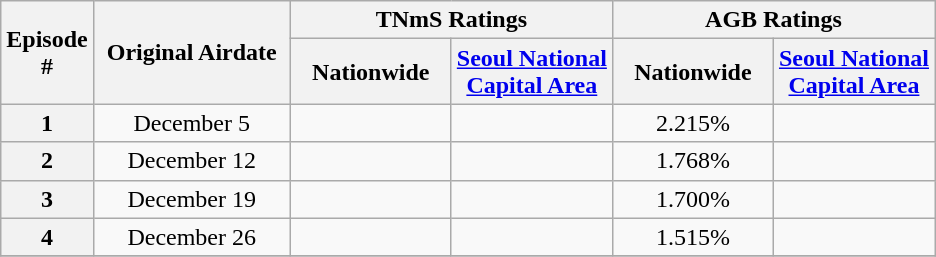<table class=wikitable style="text-align:center">
<tr>
<th rowspan="2" width=40>Episode #</th>
<th rowspan="2" width=124>Original Airdate</th>
<th colspan="2">TNmS Ratings</th>
<th colspan="2">AGB Ratings</th>
</tr>
<tr>
<th width=100>Nationwide</th>
<th width=100><a href='#'>Seoul National Capital Area</a></th>
<th width=100>Nationwide</th>
<th width=100><a href='#'>Seoul National Capital Area</a></th>
</tr>
<tr>
<th>1</th>
<td>December 5</td>
<td></td>
<td></td>
<td>2.215%</td>
<td></td>
</tr>
<tr>
<th>2</th>
<td>December 12</td>
<td></td>
<td></td>
<td>1.768%</td>
<td></td>
</tr>
<tr>
<th>3</th>
<td>December 19</td>
<td></td>
<td></td>
<td>1.700%</td>
<td></td>
</tr>
<tr>
<th>4</th>
<td>December 26</td>
<td></td>
<td></td>
<td>1.515%</td>
<td></td>
</tr>
<tr>
</tr>
</table>
